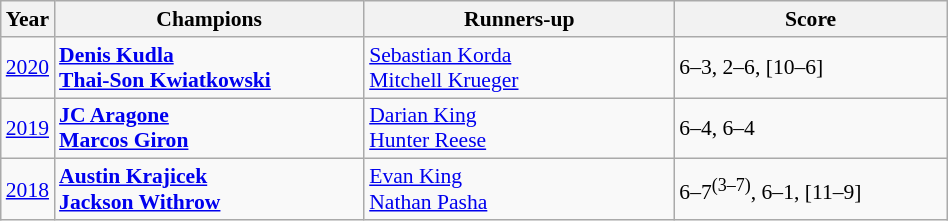<table class="wikitable" style="font-size:90%">
<tr>
<th>Year</th>
<th width="200">Champions</th>
<th width="200">Runners-up</th>
<th width="175">Score</th>
</tr>
<tr>
<td><a href='#'>2020</a></td>
<td> <strong><a href='#'>Denis Kudla</a></strong><br> <strong><a href='#'>Thai-Son Kwiatkowski</a></strong></td>
<td> <a href='#'>Sebastian Korda</a><br> <a href='#'>Mitchell Krueger</a></td>
<td>6–3, 2–6, [10–6]</td>
</tr>
<tr>
<td><a href='#'>2019</a></td>
<td> <strong><a href='#'>JC Aragone</a></strong><br> <strong><a href='#'>Marcos Giron</a></strong></td>
<td> <a href='#'>Darian King</a><br> <a href='#'>Hunter Reese</a></td>
<td>6–4, 6–4</td>
</tr>
<tr>
<td><a href='#'>2018</a></td>
<td> <strong><a href='#'>Austin Krajicek</a></strong><br> <strong><a href='#'>Jackson Withrow</a></strong></td>
<td> <a href='#'>Evan King</a><br> <a href='#'>Nathan Pasha</a></td>
<td>6–7<sup>(3–7)</sup>, 6–1, [11–9]</td>
</tr>
</table>
